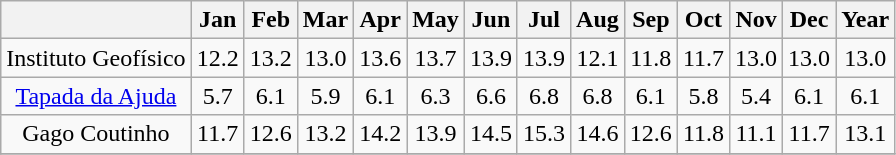<table class="wikitable sortable" style="text-align: center">
<tr>
<th></th>
<th><strong>Jan</strong></th>
<th><strong>Feb</strong></th>
<th><strong>Mar</strong></th>
<th><strong>Apr</strong></th>
<th><strong>May</strong></th>
<th><strong>Jun</strong></th>
<th><strong>Jul</strong></th>
<th><strong>Aug</strong></th>
<th><strong>Sep</strong></th>
<th><strong>Oct</strong></th>
<th><strong>Nov</strong></th>
<th><strong>Dec</strong></th>
<th><strong>Year</strong></th>
</tr>
<tr>
<td>Instituto Geofísico</td>
<td>12.2</td>
<td>13.2</td>
<td>13.0</td>
<td>13.6</td>
<td>13.7</td>
<td>13.9</td>
<td>13.9</td>
<td>12.1</td>
<td>11.8</td>
<td>11.7</td>
<td>13.0</td>
<td>13.0</td>
<td>13.0</td>
</tr>
<tr>
<td><a href='#'>Tapada da Ajuda</a></td>
<td>5.7</td>
<td>6.1</td>
<td>5.9</td>
<td>6.1</td>
<td>6.3</td>
<td>6.6</td>
<td>6.8</td>
<td>6.8</td>
<td>6.1</td>
<td>5.8</td>
<td>5.4</td>
<td>6.1</td>
<td>6.1</td>
</tr>
<tr>
<td>Gago Coutinho</td>
<td>11.7</td>
<td>12.6</td>
<td>13.2</td>
<td>14.2</td>
<td>13.9</td>
<td>14.5</td>
<td>15.3</td>
<td>14.6</td>
<td>12.6</td>
<td>11.8</td>
<td>11.1</td>
<td>11.7</td>
<td>13.1</td>
</tr>
<tr>
</tr>
</table>
